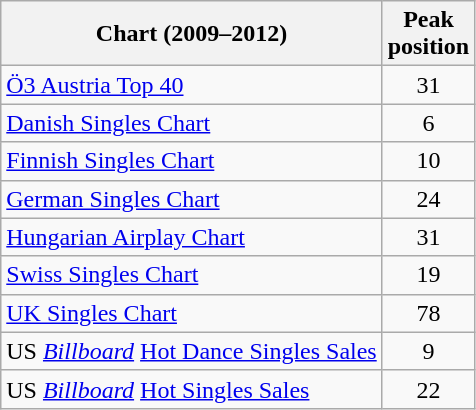<table class="wikitable sortable">
<tr>
<th>Chart (2009–2012)</th>
<th>Peak<br>position</th>
</tr>
<tr>
<td><a href='#'>Ö3 Austria Top 40</a></td>
<td align="center">31</td>
</tr>
<tr>
<td><a href='#'>Danish Singles Chart</a></td>
<td align="center">6</td>
</tr>
<tr>
<td><a href='#'>Finnish Singles Chart</a></td>
<td align="center">10</td>
</tr>
<tr>
<td><a href='#'>German Singles Chart</a></td>
<td align="center">24</td>
</tr>
<tr>
<td><a href='#'>Hungarian Airplay Chart</a></td>
<td align="center">31</td>
</tr>
<tr>
<td><a href='#'>Swiss Singles Chart</a></td>
<td align="center">19</td>
</tr>
<tr>
<td><a href='#'>UK Singles Chart</a></td>
<td align="center">78</td>
</tr>
<tr>
<td>US <em><a href='#'>Billboard</a></em> <a href='#'>Hot Dance Singles Sales</a></td>
<td align="center">9</td>
</tr>
<tr>
<td>US <em><a href='#'>Billboard</a></em> <a href='#'>Hot Singles Sales</a></td>
<td align="center">22</td>
</tr>
</table>
